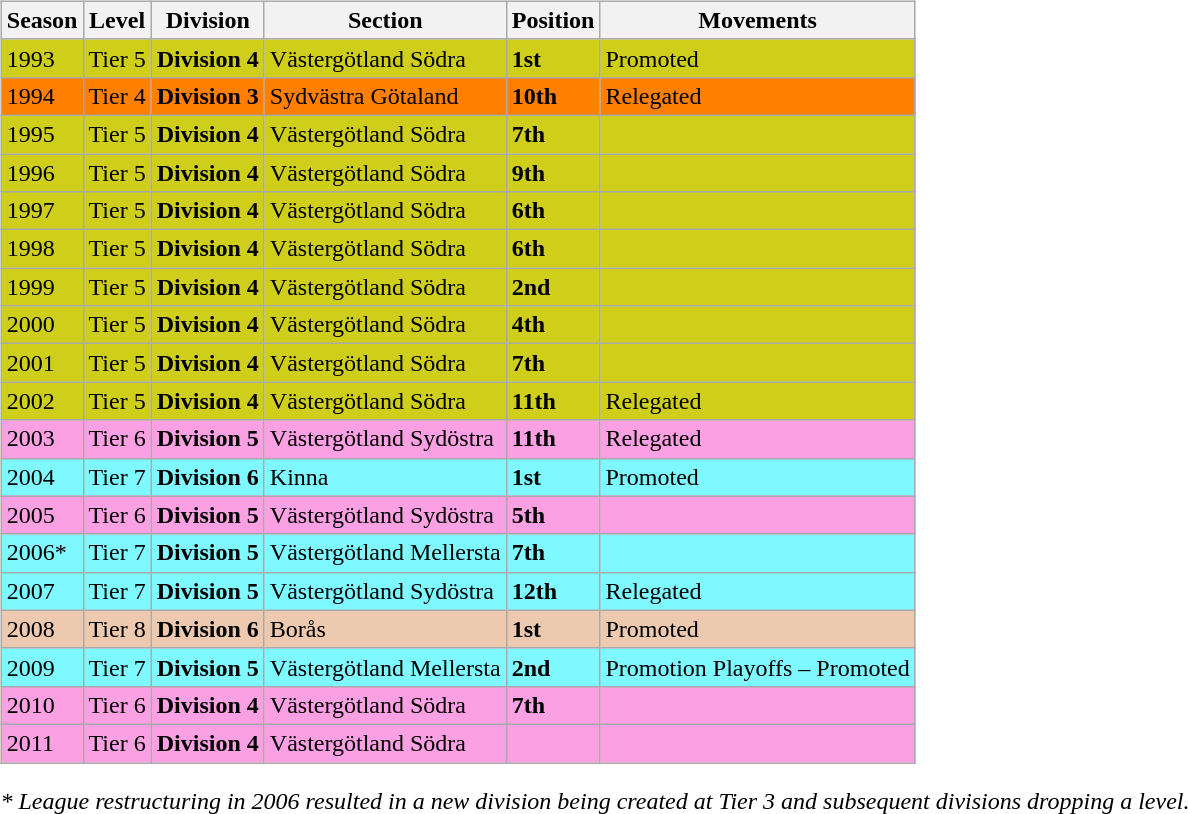<table>
<tr>
<td valign="top" width=0%><br><table class="wikitable">
<tr style="background:#f0f6fa;">
<th><strong>Season</strong></th>
<th><strong>Level</strong></th>
<th><strong>Division</strong></th>
<th><strong>Section</strong></th>
<th><strong>Position</strong></th>
<th><strong>Movements</strong></th>
</tr>
<tr>
<td style="background:#CECE1B;">1993</td>
<td style="background:#CECE1B;">Tier 5</td>
<td style="background:#CECE1B;"><strong>Division 4</strong></td>
<td style="background:#CECE1B;">Västergötland Södra</td>
<td style="background:#CECE1B;"><strong>1st</strong></td>
<td style="background:#CECE1B;">Promoted</td>
</tr>
<tr>
<td style="background:#FF7F00;">1994</td>
<td style="background:#FF7F00;">Tier 4</td>
<td style="background:#FF7F00;"><strong>Division 3</strong></td>
<td style="background:#FF7F00;">Sydvästra Götaland</td>
<td style="background:#FF7F00;"><strong>10th</strong></td>
<td style="background:#FF7F00;">Relegated</td>
</tr>
<tr>
<td style="background:#CECE1B;">1995</td>
<td style="background:#CECE1B;">Tier 5</td>
<td style="background:#CECE1B;"><strong>Division 4</strong></td>
<td style="background:#CECE1B;">Västergötland Södra</td>
<td style="background:#CECE1B;"><strong>7th</strong></td>
<td style="background:#CECE1B;"></td>
</tr>
<tr>
<td style="background:#CECE1B;">1996</td>
<td style="background:#CECE1B;">Tier 5</td>
<td style="background:#CECE1B;"><strong>Division 4</strong></td>
<td style="background:#CECE1B;">Västergötland Södra</td>
<td style="background:#CECE1B;"><strong>9th</strong></td>
<td style="background:#CECE1B;"></td>
</tr>
<tr>
<td style="background:#CECE1B;">1997</td>
<td style="background:#CECE1B;">Tier 5</td>
<td style="background:#CECE1B;"><strong>Division 4</strong></td>
<td style="background:#CECE1B;">Västergötland Södra</td>
<td style="background:#CECE1B;"><strong>6th</strong></td>
<td style="background:#CECE1B;"></td>
</tr>
<tr>
<td style="background:#CECE1B;">1998</td>
<td style="background:#CECE1B;">Tier 5</td>
<td style="background:#CECE1B;"><strong>Division 4</strong></td>
<td style="background:#CECE1B;">Västergötland Södra</td>
<td style="background:#CECE1B;"><strong>6th</strong></td>
<td style="background:#CECE1B;"></td>
</tr>
<tr>
<td style="background:#CECE1B;">1999</td>
<td style="background:#CECE1B;">Tier 5</td>
<td style="background:#CECE1B;"><strong>Division 4</strong></td>
<td style="background:#CECE1B;">Västergötland Södra</td>
<td style="background:#CECE1B;"><strong>2nd</strong></td>
<td style="background:#CECE1B;"></td>
</tr>
<tr>
<td style="background:#CECE1B;">2000</td>
<td style="background:#CECE1B;">Tier 5</td>
<td style="background:#CECE1B;"><strong>Division 4</strong></td>
<td style="background:#CECE1B;">Västergötland Södra</td>
<td style="background:#CECE1B;"><strong>4th</strong></td>
<td style="background:#CECE1B;"></td>
</tr>
<tr>
<td style="background:#CECE1B;">2001</td>
<td style="background:#CECE1B;">Tier 5</td>
<td style="background:#CECE1B;"><strong>Division 4</strong></td>
<td style="background:#CECE1B;">Västergötland Södra</td>
<td style="background:#CECE1B;"><strong>7th</strong></td>
<td style="background:#CECE1B;"></td>
</tr>
<tr>
<td style="background:#CECE1B;">2002</td>
<td style="background:#CECE1B;">Tier 5</td>
<td style="background:#CECE1B;"><strong>Division 4</strong></td>
<td style="background:#CECE1B;">Västergötland Södra</td>
<td style="background:#CECE1B;"><strong>11th</strong></td>
<td style="background:#CECE1B;">Relegated</td>
</tr>
<tr>
<td style="background:#FBA0E3;">2003</td>
<td style="background:#FBA0E3;">Tier 6</td>
<td style="background:#FBA0E3;"><strong>Division 5</strong></td>
<td style="background:#FBA0E3;">Västergötland Sydöstra</td>
<td style="background:#FBA0E3;"><strong>11th</strong></td>
<td style="background:#FBA0E3;">Relegated</td>
</tr>
<tr>
<td style="background:#7DF9FF;">2004</td>
<td style="background:#7DF9FF;">Tier 7</td>
<td style="background:#7DF9FF;"><strong>Division 6</strong></td>
<td style="background:#7DF9FF;">Kinna</td>
<td style="background:#7DF9FF;"><strong>1st</strong></td>
<td style="background:#7DF9FF;">Promoted</td>
</tr>
<tr>
<td style="background:#FBA0E3;">2005</td>
<td style="background:#FBA0E3;">Tier 6</td>
<td style="background:#FBA0E3;"><strong>Division 5</strong></td>
<td style="background:#FBA0E3;">Västergötland Sydöstra</td>
<td style="background:#FBA0E3;"><strong>5th</strong></td>
<td style="background:#FBA0E3;"></td>
</tr>
<tr>
<td style="background:#7DF9FF;">2006*</td>
<td style="background:#7DF9FF;">Tier 7</td>
<td style="background:#7DF9FF;"><strong>Division 5</strong></td>
<td style="background:#7DF9FF;">Västergötland Mellersta</td>
<td style="background:#7DF9FF;"><strong>7th</strong></td>
<td style="background:#7DF9FF;"></td>
</tr>
<tr>
<td style="background:#7DF9FF;">2007</td>
<td style="background:#7DF9FF;">Tier 7</td>
<td style="background:#7DF9FF;"><strong>Division 5</strong></td>
<td style="background:#7DF9FF;">Västergötland Sydöstra</td>
<td style="background:#7DF9FF;"><strong>12th</strong></td>
<td style="background:#7DF9FF;">Relegated</td>
</tr>
<tr>
<td style="background:#EDC9AF;">2008</td>
<td style="background:#EDC9AF;">Tier 8</td>
<td style="background:#EDC9AF;"><strong>Division 6</strong></td>
<td style="background:#EDC9AF;">Borås</td>
<td style="background:#EDC9AF;"><strong>1st</strong></td>
<td style="background:#EDC9AF;">Promoted</td>
</tr>
<tr>
<td style="background:#7DF9FF;">2009</td>
<td style="background:#7DF9FF;">Tier 7</td>
<td style="background:#7DF9FF;"><strong>Division 5</strong></td>
<td style="background:#7DF9FF;">Västergötland Mellersta</td>
<td style="background:#7DF9FF;"><strong>2nd</strong></td>
<td style="background:#7DF9FF;">Promotion Playoffs – Promoted</td>
</tr>
<tr>
<td style="background:#FBA0E3;">2010</td>
<td style="background:#FBA0E3;">Tier 6</td>
<td style="background:#FBA0E3;"><strong>Division 4</strong></td>
<td style="background:#FBA0E3;">Västergötland Södra</td>
<td style="background:#FBA0E3;"><strong>7th</strong></td>
<td style="background:#FBA0E3;"></td>
</tr>
<tr>
<td style="background:#FBA0E3;">2011</td>
<td style="background:#FBA0E3;">Tier 6</td>
<td style="background:#FBA0E3;"><strong>Division 4</strong></td>
<td style="background:#FBA0E3;">Västergötland Södra</td>
<td style="background:#FBA0E3;"></td>
<td style="background:#FBA0E3;"></td>
</tr>
</table>
<em>* League restructuring in 2006 resulted in a new division being created at Tier 3 and subsequent divisions dropping a level.</em>


</td>
</tr>
</table>
